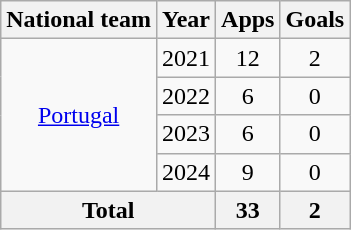<table class=wikitable style="text-align: center">
<tr>
<th>National team</th>
<th>Year</th>
<th>Apps</th>
<th>Goals</th>
</tr>
<tr>
<td rowspan="4"><a href='#'>Portugal</a></td>
<td>2021</td>
<td>12</td>
<td>2</td>
</tr>
<tr>
<td>2022</td>
<td>6</td>
<td>0</td>
</tr>
<tr>
<td>2023</td>
<td>6</td>
<td>0</td>
</tr>
<tr>
<td>2024</td>
<td>9</td>
<td>0</td>
</tr>
<tr>
<th colspan="2">Total</th>
<th>33</th>
<th>2</th>
</tr>
</table>
